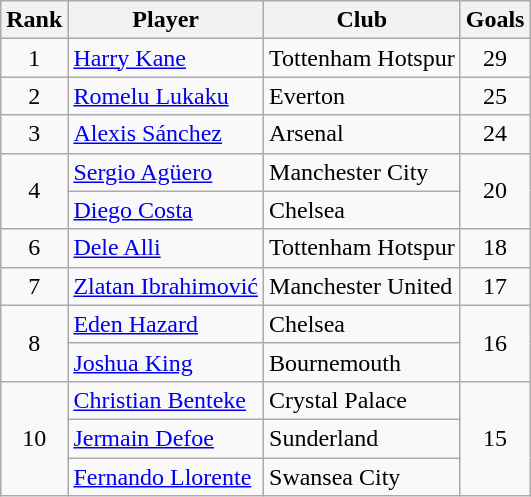<table class="wikitable" style="text-align:center">
<tr>
<th>Rank</th>
<th>Player</th>
<th>Club</th>
<th>Goals</th>
</tr>
<tr>
<td>1</td>
<td align="left"> <a href='#'>Harry Kane</a></td>
<td align="left">Tottenham Hotspur</td>
<td>29</td>
</tr>
<tr>
<td>2</td>
<td align="left"> <a href='#'>Romelu Lukaku</a></td>
<td align="left">Everton</td>
<td>25</td>
</tr>
<tr>
<td>3</td>
<td align="left"> <a href='#'>Alexis Sánchez</a></td>
<td align="left">Arsenal</td>
<td>24</td>
</tr>
<tr>
<td rowspan="2">4</td>
<td align="left"> <a href='#'>Sergio Agüero</a></td>
<td align="left">Manchester City</td>
<td rowspan="2">20</td>
</tr>
<tr>
<td align="left"> <a href='#'>Diego Costa</a></td>
<td align="left">Chelsea</td>
</tr>
<tr>
<td>6</td>
<td align="left"> <a href='#'>Dele Alli</a></td>
<td align="left">Tottenham Hotspur</td>
<td>18</td>
</tr>
<tr>
<td>7</td>
<td align="left"> <a href='#'>Zlatan Ibrahimović</a></td>
<td align="left">Manchester United</td>
<td>17</td>
</tr>
<tr>
<td rowspan="2">8</td>
<td align="left"> <a href='#'>Eden Hazard</a></td>
<td align="left">Chelsea</td>
<td rowspan="2">16</td>
</tr>
<tr>
<td align="left"> <a href='#'>Joshua King</a></td>
<td align="left">Bournemouth</td>
</tr>
<tr>
<td rowspan="3">10</td>
<td align="left"> <a href='#'>Christian Benteke</a></td>
<td align="left">Crystal Palace</td>
<td rowspan="3">15</td>
</tr>
<tr>
<td align="left"> <a href='#'>Jermain Defoe</a></td>
<td align="left">Sunderland</td>
</tr>
<tr>
<td align="left"> <a href='#'>Fernando Llorente</a></td>
<td align="left">Swansea City</td>
</tr>
</table>
